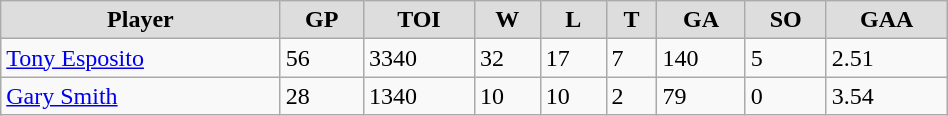<table class="wikitable" width="50%">
<tr align="center"  bgcolor="#dddddd">
<td><strong>Player</strong></td>
<td><strong>GP</strong></td>
<td><strong>TOI</strong></td>
<td><strong>W</strong></td>
<td><strong>L</strong></td>
<td><strong>T</strong></td>
<td><strong>GA</strong></td>
<td><strong>SO</strong></td>
<td><strong>GAA</strong></td>
</tr>
<tr>
<td><a href='#'>Tony Esposito</a></td>
<td>56</td>
<td>3340</td>
<td>32</td>
<td>17</td>
<td>7</td>
<td>140</td>
<td>5</td>
<td>2.51</td>
</tr>
<tr>
<td><a href='#'>Gary Smith</a></td>
<td>28</td>
<td>1340</td>
<td>10</td>
<td>10</td>
<td>2</td>
<td>79</td>
<td>0</td>
<td>3.54</td>
</tr>
</table>
